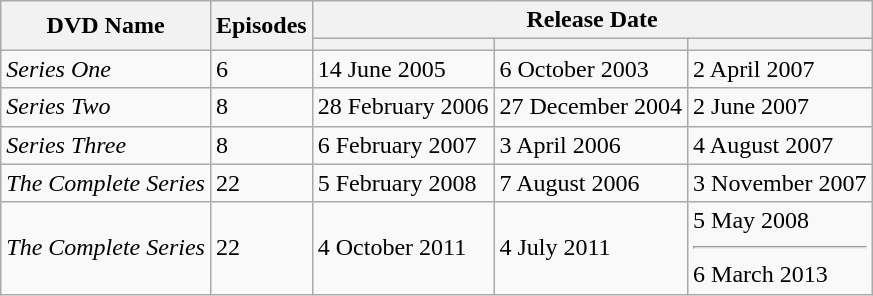<table class="wikitable">
<tr>
<th rowspan="2">DVD Name</th>
<th rowspan="2">Episodes</th>
<th colspan="3">Release Date</th>
</tr>
<tr>
<th></th>
<th></th>
<th></th>
</tr>
<tr>
<td><em>Series One</em></td>
<td>6</td>
<td>14 June 2005</td>
<td>6 October 2003</td>
<td>2 April 2007</td>
</tr>
<tr>
<td><em>Series Two</em></td>
<td>8</td>
<td>28 February 2006</td>
<td>27 December 2004</td>
<td>2 June 2007</td>
</tr>
<tr>
<td><em>Series Three</em></td>
<td>8</td>
<td>6 February 2007</td>
<td>3 April 2006</td>
<td>4 August 2007</td>
</tr>
<tr>
<td><em>The Complete Series</em></td>
<td>22</td>
<td>5 February 2008</td>
<td>7 August 2006</td>
<td>3 November 2007</td>
</tr>
<tr>
<td><em>The Complete Series</em> </td>
<td>22</td>
<td>4 October 2011</td>
<td>4 July 2011</td>
<td>5 May 2008 <hr>6 March 2013</td>
</tr>
</table>
